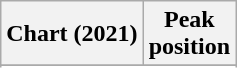<table class="wikitable sortable plainrowheaders" style="text-align:center">
<tr>
<th scope="col">Chart (2021)</th>
<th scope="col">Peak<br>position</th>
</tr>
<tr>
</tr>
<tr>
</tr>
<tr>
</tr>
<tr>
</tr>
<tr>
</tr>
</table>
